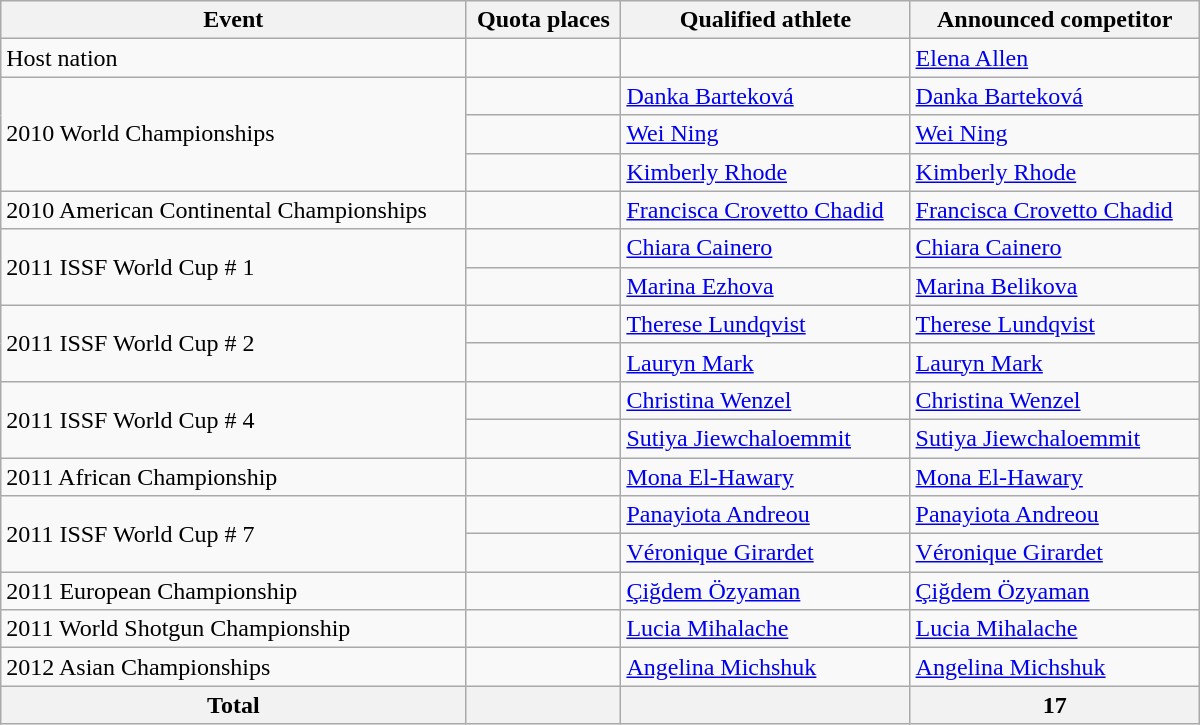<table class=wikitable style="text-align:left" width=800>
<tr>
<th>Event</th>
<th>Quota places</th>
<th>Qualified athlete</th>
<th>Announced competitor</th>
</tr>
<tr>
<td>Host nation</td>
<td></td>
<td></td>
<td><a href='#'>Elena Allen</a></td>
</tr>
<tr>
<td rowspan="3">2010 World Championships</td>
<td></td>
<td><a href='#'>Danka Barteková</a></td>
<td><a href='#'>Danka Barteková</a></td>
</tr>
<tr>
<td></td>
<td><a href='#'>Wei Ning</a></td>
<td><a href='#'>Wei Ning</a></td>
</tr>
<tr>
<td></td>
<td><a href='#'>Kimberly Rhode</a></td>
<td><a href='#'>Kimberly Rhode</a></td>
</tr>
<tr>
<td rowspan="1">2010 American Continental Championships</td>
<td></td>
<td><a href='#'>Francisca Crovetto Chadid</a></td>
<td><a href='#'>Francisca Crovetto Chadid</a></td>
</tr>
<tr>
<td rowspan="2">2011 ISSF World Cup # 1</td>
<td></td>
<td><a href='#'>Chiara Cainero</a></td>
<td><a href='#'>Chiara Cainero</a></td>
</tr>
<tr>
<td></td>
<td><a href='#'>Marina Ezhova</a></td>
<td><a href='#'>Marina Belikova</a></td>
</tr>
<tr>
<td rowspan="2">2011 ISSF World Cup # 2</td>
<td></td>
<td><a href='#'>Therese Lundqvist</a></td>
<td><a href='#'>Therese Lundqvist</a></td>
</tr>
<tr>
<td></td>
<td><a href='#'>Lauryn Mark</a></td>
<td><a href='#'>Lauryn Mark</a></td>
</tr>
<tr>
<td rowspan="2">2011 ISSF World Cup # 4</td>
<td></td>
<td><a href='#'>Christina Wenzel</a></td>
<td><a href='#'>Christina Wenzel</a></td>
</tr>
<tr>
<td></td>
<td><a href='#'>Sutiya Jiewchaloemmit</a></td>
<td><a href='#'>Sutiya Jiewchaloemmit</a></td>
</tr>
<tr>
<td rowspan="1">2011 African Championship</td>
<td></td>
<td><a href='#'>Mona El-Hawary</a></td>
<td><a href='#'>Mona El-Hawary</a></td>
</tr>
<tr>
<td rowspan="2">2011 ISSF World Cup # 7</td>
<td></td>
<td><a href='#'>Panayiota Andreou</a></td>
<td><a href='#'>Panayiota Andreou</a></td>
</tr>
<tr>
<td></td>
<td><a href='#'>Véronique Girardet</a></td>
<td><a href='#'>Véronique Girardet</a></td>
</tr>
<tr>
<td rowspan="1">2011 European Championship</td>
<td></td>
<td><a href='#'>Çiğdem Özyaman</a></td>
<td><a href='#'>Çiğdem Özyaman</a></td>
</tr>
<tr>
<td rowspan="1">2011 World Shotgun Championship</td>
<td></td>
<td><a href='#'>Lucia Mihalache</a></td>
<td><a href='#'>Lucia Mihalache</a></td>
</tr>
<tr>
<td rowspan="1">2012 Asian Championships</td>
<td></td>
<td><a href='#'>Angelina Michshuk</a></td>
<td><a href='#'>Angelina Michshuk</a></td>
</tr>
<tr>
<th>Total</th>
<th></th>
<th></th>
<th>17</th>
</tr>
</table>
